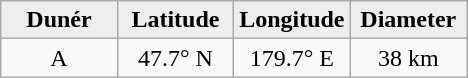<table class="wikitable">
<tr>
<th width="25%" style="background:#eeeeee;">Dunér</th>
<th width="25%" style="background:#eeeeee;">Latitude</th>
<th width="25%" style="background:#eeeeee;">Longitude</th>
<th width="25%" style="background:#eeeeee;">Diameter</th>
</tr>
<tr>
<td align="center">A</td>
<td align="center">47.7° N</td>
<td align="center">179.7° E</td>
<td align="center">38 km</td>
</tr>
</table>
